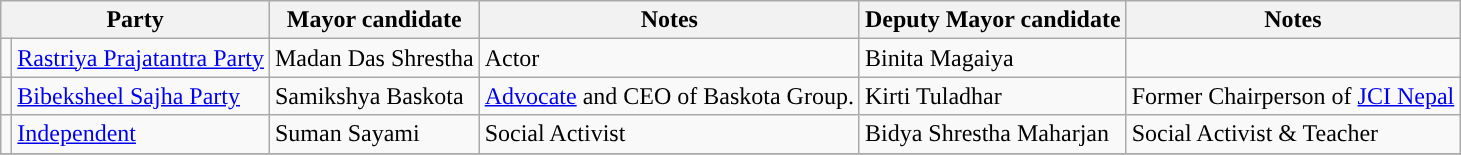<table class="wikitable">
<tr>
<th colspan="2">Party</th>
<th>Mayor candidate</th>
<th>Notes</th>
<th>Deputy Mayor candidate</th>
<th>Notes</th>
</tr>
<tr>
<td></td>
<td><a href='#'>Rastriya Prajatantra Party</a></td>
<td>Madan Das Shrestha</td>
<td>Actor</td>
<td>Binita Magaiya</td>
<td></td>
</tr>
<tr>
<td></td>
<td><a href='#'>Bibeksheel Sajha Party</a></td>
<td>Samikshya Baskota</td>
<td><a href='#'>Advocate</a> and CEO of Baskota Group.</td>
<td>Kirti Tuladhar</td>
<td>Former Chairperson of <a href='#'>JCI Nepal</a></td>
</tr>
<tr>
<td></td>
<td><a href='#'>Independent</a></td>
<td>Suman Sayami</td>
<td>Social Activist</td>
<td>Bidya Shrestha Maharjan</td>
<td>Social Activist & Teacher</td>
</tr>
<tr>
</tr>
</table>
